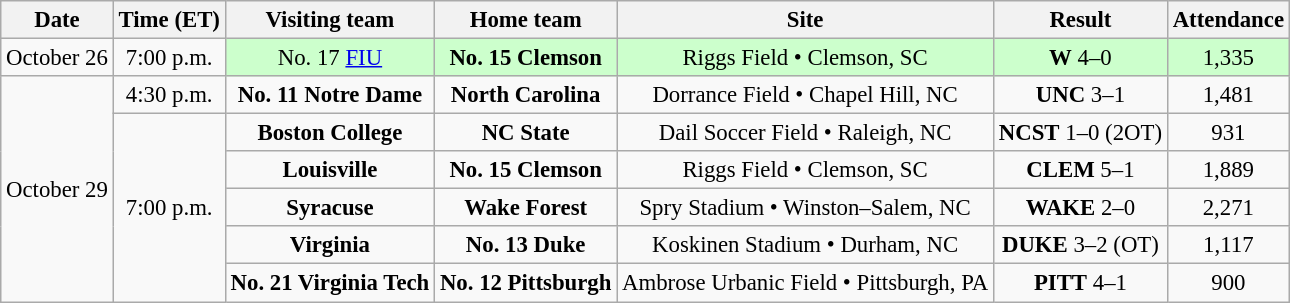<table class="wikitable" style="font-size:95%; text-align: center;">
<tr>
<th>Date</th>
<th>Time (ET)</th>
<th>Visiting team</th>
<th>Home team</th>
<th>Site</th>
<th>Result</th>
<th>Attendance</th>
</tr>
<tr>
<td>October 26</td>
<td>7:00 p.m.</td>
<td style="background:#cfc;">No. 17 <a href='#'>FIU</a></td>
<td style="background:#cfc;"><strong>No. 15 Clemson</strong></td>
<td style="background:#cfc;">Riggs Field • Clemson, SC</td>
<td style="background:#cfc;"><strong>W</strong> 4–0</td>
<td style="background:#cfc;">1,335</td>
</tr>
<tr>
<td rowspan=6>October 29</td>
<td>4:30 p.m.</td>
<td><strong>No. 11 Notre Dame</strong></td>
<td><strong>North Carolina</strong></td>
<td>Dorrance Field • Chapel Hill, NC</td>
<td><strong>UNC</strong> 3–1</td>
<td>1,481</td>
</tr>
<tr>
<td rowspan=5>7:00 p.m.</td>
<td><strong>Boston College</strong></td>
<td><strong>NC State</strong></td>
<td>Dail Soccer Field • Raleigh, NC</td>
<td><strong>NCST</strong> 1–0 (2OT)</td>
<td>931</td>
</tr>
<tr>
<td><strong>Louisville</strong></td>
<td><strong>No. 15 Clemson</strong></td>
<td>Riggs Field • Clemson, SC</td>
<td><strong>CLEM</strong> 5–1</td>
<td>1,889</td>
</tr>
<tr>
<td><strong>Syracuse</strong></td>
<td><strong>Wake Forest</strong></td>
<td>Spry Stadium • Winston–Salem, NC</td>
<td><strong>WAKE</strong> 2–0</td>
<td>2,271</td>
</tr>
<tr>
<td><strong>Virginia</strong></td>
<td><strong>No. 13 Duke</strong></td>
<td>Koskinen Stadium • Durham, NC</td>
<td><strong>DUKE</strong> 3–2 (OT)</td>
<td>1,117</td>
</tr>
<tr>
<td><strong>No. 21 Virginia Tech</strong></td>
<td><strong>No. 12 Pittsburgh</strong></td>
<td>Ambrose Urbanic Field • Pittsburgh, PA</td>
<td><strong>PITT</strong> 4–1</td>
<td>900</td>
</tr>
</table>
